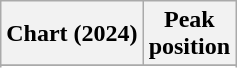<table class="wikitable sortable plainrowheaders" style="text-align:center">
<tr>
<th scope="col">Chart (2024)</th>
<th scope="col">Peak<br>position</th>
</tr>
<tr>
</tr>
<tr>
</tr>
<tr>
</tr>
<tr>
</tr>
</table>
